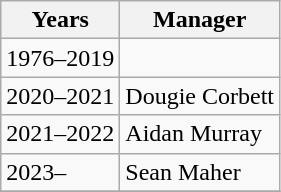<table class="wikitable">
<tr>
<th>Years</th>
<th>Manager</th>
</tr>
<tr>
<td>1976–2019</td>
<td></td>
</tr>
<tr>
<td>2020–2021</td>
<td>Dougie Corbett</td>
</tr>
<tr>
<td>2021–2022</td>
<td>Aidan Murray</td>
</tr>
<tr>
<td>2023–</td>
<td>Sean Maher</td>
</tr>
<tr>
</tr>
</table>
